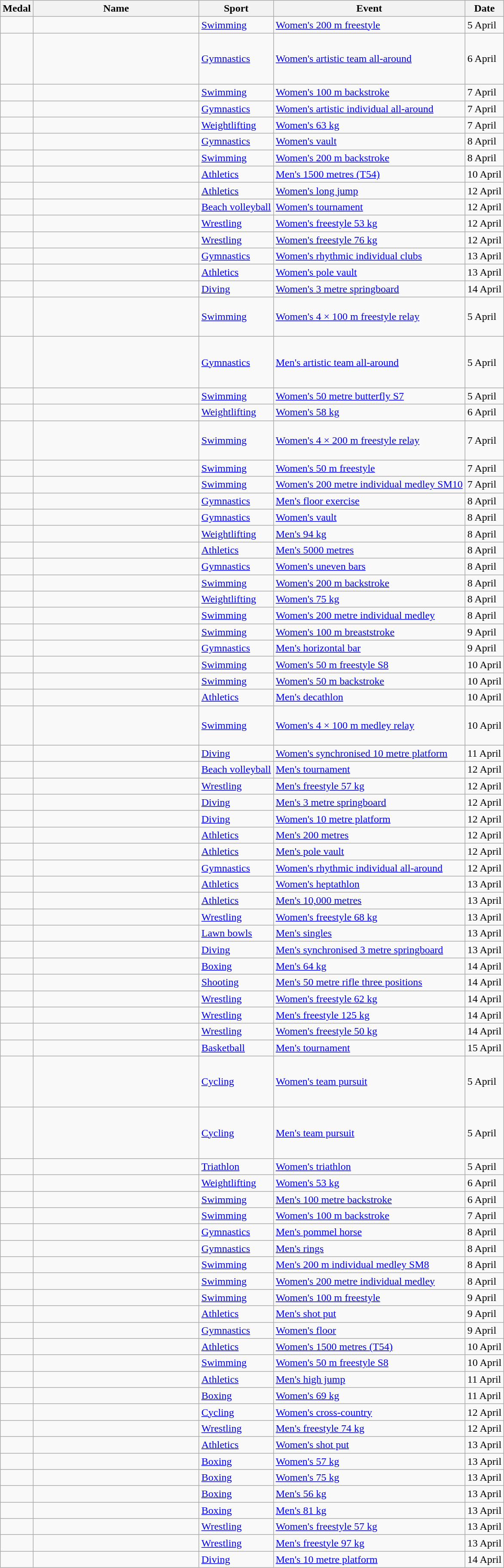<table class="wikitable sortable">
<tr>
<th>Medal</th>
<th style="width:250px;">Name</th>
<th>Sport</th>
<th>Event</th>
<th>Date</th>
</tr>
<tr>
<td></td>
<td></td>
<td><a href='#'>Swimming</a></td>
<td><a href='#'>Women's 200 m freestyle</a></td>
<td>5 April</td>
</tr>
<tr>
<td></td>
<td><br><br><br><br></td>
<td><a href='#'>Gymnastics</a></td>
<td><a href='#'>Women's artistic team all-around</a></td>
<td>6 April</td>
</tr>
<tr>
<td></td>
<td></td>
<td><a href='#'>Swimming</a></td>
<td><a href='#'>Women's 100 m backstroke</a></td>
<td>7 April</td>
</tr>
<tr>
<td></td>
<td></td>
<td><a href='#'>Gymnastics</a></td>
<td><a href='#'>Women's artistic individual all-around</a></td>
<td>7 April</td>
</tr>
<tr>
<td></td>
<td></td>
<td><a href='#'>Weightlifting</a></td>
<td><a href='#'>Women's 63 kg</a></td>
<td>7 April</td>
</tr>
<tr>
<td></td>
<td></td>
<td><a href='#'>Gymnastics</a></td>
<td><a href='#'>Women's vault</a></td>
<td>8 April</td>
</tr>
<tr>
<td></td>
<td></td>
<td><a href='#'>Swimming</a></td>
<td><a href='#'>Women's 200 m backstroke</a></td>
<td>8 April</td>
</tr>
<tr>
<td></td>
<td></td>
<td><a href='#'>Athletics</a></td>
<td><a href='#'>Men's 1500 metres (T54)</a></td>
<td>10 April</td>
</tr>
<tr>
<td></td>
<td></td>
<td><a href='#'>Athletics</a></td>
<td><a href='#'>Women's long jump</a></td>
<td>12 April</td>
</tr>
<tr>
<td></td>
<td><br></td>
<td><a href='#'>Beach volleyball</a></td>
<td><a href='#'>Women's tournament</a></td>
<td>12 April</td>
</tr>
<tr>
<td></td>
<td></td>
<td><a href='#'>Wrestling</a></td>
<td><a href='#'>Women's freestyle 53 kg</a></td>
<td>12 April</td>
</tr>
<tr>
<td></td>
<td></td>
<td><a href='#'>Wrestling</a></td>
<td><a href='#'>Women's freestyle 76 kg</a></td>
<td>12 April</td>
</tr>
<tr>
<td></td>
<td></td>
<td><a href='#'>Gymnastics</a></td>
<td><a href='#'>Women's rhythmic individual clubs</a></td>
<td>13 April</td>
</tr>
<tr>
<td></td>
<td></td>
<td><a href='#'>Athletics</a></td>
<td><a href='#'>Women's pole vault</a></td>
<td>13 April</td>
</tr>
<tr>
<td></td>
<td></td>
<td><a href='#'>Diving</a></td>
<td><a href='#'>Women's 3 metre springboard</a></td>
<td>14 April</td>
</tr>
<tr>
<td></td>
<td><br><br><br></td>
<td><a href='#'>Swimming</a></td>
<td><a href='#'>Women's 4 × 100 m freestyle relay</a></td>
<td>5 April</td>
</tr>
<tr>
<td></td>
<td><br><br><br><br></td>
<td><a href='#'>Gymnastics</a></td>
<td><a href='#'>Men's artistic team all-around</a></td>
<td>5 April</td>
</tr>
<tr>
<td></td>
<td></td>
<td><a href='#'>Swimming</a></td>
<td><a href='#'>Women's 50 metre butterfly S7</a></td>
<td>5 April</td>
</tr>
<tr>
<td></td>
<td></td>
<td><a href='#'>Weightlifting</a></td>
<td><a href='#'>Women's 58 kg</a></td>
<td>6 April</td>
</tr>
<tr>
<td></td>
<td><br><br><br></td>
<td><a href='#'>Swimming</a></td>
<td><a href='#'>Women's 4 × 200 m freestyle relay</a></td>
<td>7 April</td>
</tr>
<tr>
<td></td>
<td></td>
<td><a href='#'>Swimming</a></td>
<td><a href='#'>Women's 50 m freestyle</a></td>
<td>7 April</td>
</tr>
<tr>
<td></td>
<td></td>
<td><a href='#'>Swimming</a></td>
<td><a href='#'>Women's 200 metre individual medley SM10</a></td>
<td>7 April</td>
</tr>
<tr>
<td></td>
<td></td>
<td><a href='#'>Gymnastics</a></td>
<td><a href='#'>Men's floor exercise</a></td>
<td>8 April</td>
</tr>
<tr>
<td></td>
<td></td>
<td><a href='#'>Gymnastics</a></td>
<td><a href='#'>Women's vault</a></td>
<td>8 April</td>
</tr>
<tr>
<td></td>
<td></td>
<td><a href='#'>Weightlifting</a></td>
<td><a href='#'>Men's 94 kg</a></td>
<td>8 April</td>
</tr>
<tr>
<td></td>
<td></td>
<td><a href='#'>Athletics</a></td>
<td><a href='#'>Men's 5000 metres</a></td>
<td>8 April</td>
</tr>
<tr>
<td></td>
<td></td>
<td><a href='#'>Gymnastics</a></td>
<td><a href='#'>Women's uneven bars</a></td>
<td>8 April</td>
</tr>
<tr>
<td></td>
<td></td>
<td><a href='#'>Swimming</a></td>
<td><a href='#'>Women's 200 m backstroke</a></td>
<td>8 April</td>
</tr>
<tr>
<td></td>
<td></td>
<td><a href='#'>Weightlifting</a></td>
<td><a href='#'>Women's 75 kg</a></td>
<td>8 April</td>
</tr>
<tr>
<td></td>
<td></td>
<td><a href='#'>Swimming</a></td>
<td><a href='#'>Women's 200 metre individual medley</a></td>
<td>8 April</td>
</tr>
<tr>
<td></td>
<td></td>
<td><a href='#'>Swimming</a></td>
<td><a href='#'>Women's 100 m breaststroke</a></td>
<td>9 April</td>
</tr>
<tr>
<td></td>
<td></td>
<td><a href='#'>Gymnastics</a></td>
<td><a href='#'>Men's horizontal bar</a></td>
<td>9 April</td>
</tr>
<tr>
<td></td>
<td></td>
<td><a href='#'>Swimming</a></td>
<td><a href='#'>Women's 50 m freestyle S8</a></td>
<td>10 April</td>
</tr>
<tr>
<td></td>
<td></td>
<td><a href='#'>Swimming</a></td>
<td><a href='#'>Women's 50 m backstroke</a></td>
<td>10 April</td>
</tr>
<tr>
<td></td>
<td></td>
<td><a href='#'>Athletics</a></td>
<td><a href='#'>Men's decathlon</a></td>
<td>10 April</td>
</tr>
<tr>
<td></td>
<td><br><br><br></td>
<td><a href='#'>Swimming</a></td>
<td><a href='#'>Women's 4 × 100 m medley relay</a></td>
<td>10 April</td>
</tr>
<tr>
<td></td>
<td><br></td>
<td><a href='#'>Diving</a></td>
<td><a href='#'>Women's synchronised 10 metre platform</a></td>
<td>11 April</td>
</tr>
<tr>
<td></td>
<td><br></td>
<td><a href='#'>Beach volleyball</a></td>
<td><a href='#'>Men's tournament</a></td>
<td>12 April</td>
</tr>
<tr>
<td></td>
<td></td>
<td><a href='#'>Wrestling</a></td>
<td><a href='#'>Men's freestyle 57 kg</a></td>
<td>12 April</td>
</tr>
<tr>
<td></td>
<td></td>
<td><a href='#'>Diving</a></td>
<td><a href='#'>Men's 3 metre springboard</a></td>
<td>12 April</td>
</tr>
<tr>
<td></td>
<td></td>
<td><a href='#'>Diving</a></td>
<td><a href='#'>Women's 10 metre platform</a></td>
<td>12 April</td>
</tr>
<tr>
<td></td>
<td></td>
<td><a href='#'>Athletics</a></td>
<td><a href='#'>Men's 200 metres</a></td>
<td>12 April</td>
</tr>
<tr>
<td></td>
<td></td>
<td><a href='#'>Athletics</a></td>
<td><a href='#'>Men's pole vault</a></td>
<td>12 April</td>
</tr>
<tr>
<td></td>
<td></td>
<td><a href='#'>Gymnastics</a></td>
<td><a href='#'>Women's rhythmic individual all-around</a></td>
<td>12 April</td>
</tr>
<tr>
<td></td>
<td></td>
<td><a href='#'>Athletics</a></td>
<td><a href='#'>Women's heptathlon</a></td>
<td>13 April</td>
</tr>
<tr>
<td></td>
<td></td>
<td><a href='#'>Athletics</a></td>
<td><a href='#'>Men's 10,000 metres</a></td>
<td>13 April</td>
</tr>
<tr>
<td></td>
<td></td>
<td><a href='#'>Wrestling</a></td>
<td><a href='#'>Women's freestyle 68 kg</a></td>
<td>13 April</td>
</tr>
<tr>
<td></td>
<td></td>
<td><a href='#'>Lawn bowls</a></td>
<td><a href='#'>Men's singles</a></td>
<td>13 April</td>
</tr>
<tr>
<td></td>
<td><br></td>
<td><a href='#'>Diving</a></td>
<td><a href='#'>Men's synchronised 3 metre springboard</a></td>
<td>13 April</td>
</tr>
<tr>
<td></td>
<td></td>
<td><a href='#'>Boxing</a></td>
<td><a href='#'>Men's 64 kg</a></td>
<td>14 April</td>
</tr>
<tr>
<td></td>
<td></td>
<td><a href='#'>Shooting</a></td>
<td><a href='#'>Men's 50 metre rifle three positions</a></td>
<td>14 April</td>
</tr>
<tr>
<td></td>
<td></td>
<td><a href='#'>Wrestling</a></td>
<td><a href='#'>Women's freestyle 62 kg</a></td>
<td>14 April</td>
</tr>
<tr>
<td></td>
<td></td>
<td><a href='#'>Wrestling</a></td>
<td><a href='#'>Men's freestyle 125 kg</a></td>
<td>14 April</td>
</tr>
<tr>
<td></td>
<td></td>
<td><a href='#'>Wrestling</a></td>
<td><a href='#'>Women's freestyle 50 kg</a></td>
<td>14 April</td>
</tr>
<tr>
<td></td>
<td><br></td>
<td><a href='#'>Basketball</a></td>
<td><a href='#'>Men's tournament</a></td>
<td>15 April</td>
</tr>
<tr>
<td></td>
<td><br><br><br><br></td>
<td><a href='#'>Cycling</a></td>
<td><a href='#'>Women's team pursuit</a></td>
<td>5 April</td>
</tr>
<tr>
<td></td>
<td><br><br><br><br></td>
<td><a href='#'>Cycling</a></td>
<td><a href='#'>Men's team pursuit</a></td>
<td>5 April</td>
</tr>
<tr>
<td></td>
<td></td>
<td><a href='#'>Triathlon</a></td>
<td><a href='#'>Women's triathlon</a></td>
<td>5 April</td>
</tr>
<tr>
<td></td>
<td></td>
<td><a href='#'>Weightlifting</a></td>
<td><a href='#'>Women's 53 kg</a></td>
<td>6 April</td>
</tr>
<tr>
<td></td>
<td></td>
<td><a href='#'>Swimming</a></td>
<td><a href='#'>Men's 100 metre backstroke</a></td>
<td>6 April</td>
</tr>
<tr>
<td></td>
<td></td>
<td><a href='#'>Swimming</a></td>
<td><a href='#'>Women's 100 m backstroke</a></td>
<td>7 April</td>
</tr>
<tr>
<td></td>
<td></td>
<td><a href='#'>Gymnastics</a></td>
<td><a href='#'>Men's pommel horse</a></td>
<td>8 April</td>
</tr>
<tr>
<td></td>
<td></td>
<td><a href='#'>Gymnastics</a></td>
<td><a href='#'>Men's rings</a></td>
<td>8 April</td>
</tr>
<tr>
<td></td>
<td></td>
<td><a href='#'>Swimming</a></td>
<td><a href='#'>Men's 200 m individual medley SM8</a></td>
<td>8 April</td>
</tr>
<tr>
<td></td>
<td></td>
<td><a href='#'>Swimming</a></td>
<td><a href='#'>Women's 200 metre individual medley</a></td>
<td>8 April</td>
</tr>
<tr>
<td></td>
<td></td>
<td><a href='#'>Swimming</a></td>
<td><a href='#'>Women's 100 m freestyle</a></td>
<td>9 April</td>
</tr>
<tr>
<td></td>
<td></td>
<td><a href='#'>Athletics</a></td>
<td><a href='#'>Men's shot put</a></td>
<td>9 April</td>
</tr>
<tr>
<td></td>
<td></td>
<td><a href='#'>Gymnastics</a></td>
<td><a href='#'>Women's floor</a></td>
<td>9 April</td>
</tr>
<tr>
<td></td>
<td></td>
<td><a href='#'>Athletics</a></td>
<td><a href='#'>Women's 1500 metres (T54)</a></td>
<td>10 April</td>
</tr>
<tr>
<td></td>
<td></td>
<td><a href='#'>Swimming</a></td>
<td><a href='#'>Women's 50 m freestyle S8</a></td>
<td>10 April</td>
</tr>
<tr>
<td></td>
<td></td>
<td><a href='#'>Athletics</a></td>
<td><a href='#'>Men's high jump</a></td>
<td>11 April</td>
</tr>
<tr>
<td></td>
<td></td>
<td><a href='#'>Boxing</a></td>
<td><a href='#'>Women's 69 kg</a></td>
<td>11 April</td>
</tr>
<tr>
<td></td>
<td></td>
<td><a href='#'>Cycling</a></td>
<td><a href='#'>Women's cross-country</a></td>
<td>12 April</td>
</tr>
<tr>
<td></td>
<td></td>
<td><a href='#'>Wrestling</a></td>
<td><a href='#'>Men's freestyle 74 kg</a></td>
<td>12 April</td>
</tr>
<tr>
<td></td>
<td></td>
<td><a href='#'>Athletics</a></td>
<td><a href='#'>Women's shot put</a></td>
<td>13 April</td>
</tr>
<tr>
<td></td>
<td></td>
<td><a href='#'>Boxing</a></td>
<td><a href='#'>Women's 57 kg</a></td>
<td>13 April</td>
</tr>
<tr>
<td></td>
<td></td>
<td><a href='#'>Boxing</a></td>
<td><a href='#'>Women's 75 kg</a></td>
<td>13 April</td>
</tr>
<tr>
<td></td>
<td></td>
<td><a href='#'>Boxing</a></td>
<td><a href='#'>Men's 56 kg</a></td>
<td>13 April</td>
</tr>
<tr>
<td></td>
<td></td>
<td><a href='#'>Boxing</a></td>
<td><a href='#'>Men's 81 kg</a></td>
<td>13 April</td>
</tr>
<tr>
<td></td>
<td></td>
<td><a href='#'>Wrestling</a></td>
<td><a href='#'>Women's freestyle 57 kg</a></td>
<td>13 April</td>
</tr>
<tr>
<td></td>
<td></td>
<td><a href='#'>Wrestling</a></td>
<td><a href='#'>Men's freestyle 97 kg</a></td>
<td>13 April</td>
</tr>
<tr>
<td></td>
<td></td>
<td><a href='#'>Diving</a></td>
<td><a href='#'>Men's 10 metre platform</a></td>
<td>14 April</td>
</tr>
</table>
